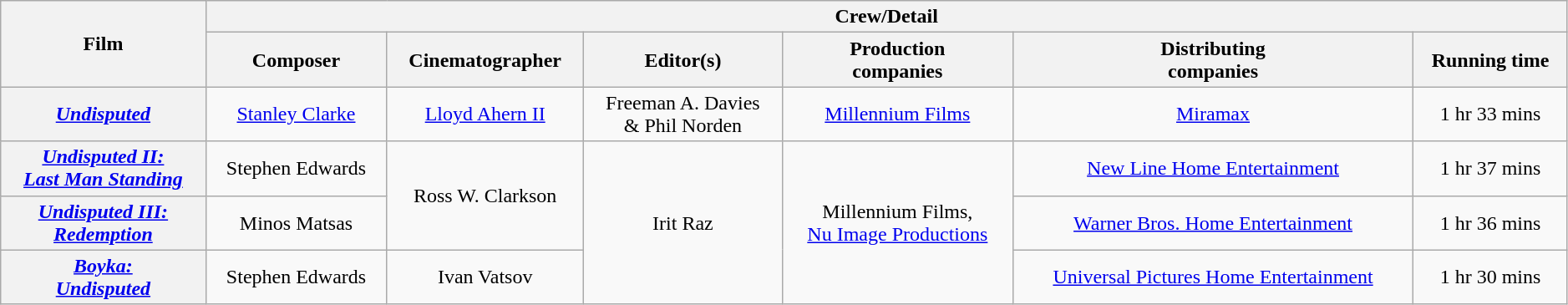<table class="wikitable sortable" style="text-align:center; width:99%;">
<tr>
<th rowspan="2">Film</th>
<th colspan="7">Crew/Detail</th>
</tr>
<tr>
<th style="text-align:center;">Composer</th>
<th style="text-align:center;">Cinematographer</th>
<th style="text-align:center;">Editor(s)</th>
<th style="text-align:center;">Production<br>companies</th>
<th style="text-align:center;">Distributing<br>companies</th>
<th style="text-align:center;">Running time</th>
</tr>
<tr>
<th><em><a href='#'>Undisputed</a></em></th>
<td><a href='#'>Stanley Clarke</a></td>
<td><a href='#'>Lloyd Ahern II</a></td>
<td>Freeman A. Davies <br>& Phil Norden</td>
<td><a href='#'>Millennium Films</a></td>
<td><a href='#'>Miramax</a></td>
<td>1 hr 33 mins</td>
</tr>
<tr>
<th><em><a href='#'>Undisputed II: <br>Last Man Standing</a></em></th>
<td>Stephen Edwards</td>
<td rowspan="2">Ross W. Clarkson</td>
<td rowspan="3">Irit Raz</td>
<td rowspan="3">Millennium Films, <br><a href='#'>Nu Image Productions</a></td>
<td><a href='#'>New Line Home Entertainment</a></td>
<td>1 hr 37 mins</td>
</tr>
<tr>
<th><em><a href='#'>Undisputed III: <br>Redemption</a></em></th>
<td>Minos Matsas</td>
<td><a href='#'>Warner Bros. Home Entertainment</a></td>
<td>1 hr 36 mins</td>
</tr>
<tr>
<th><em><a href='#'>Boyka: <br>Undisputed</a></em></th>
<td>Stephen Edwards</td>
<td>Ivan Vatsov</td>
<td><a href='#'>Universal Pictures Home Entertainment</a></td>
<td>1 hr 30 mins</td>
</tr>
</table>
